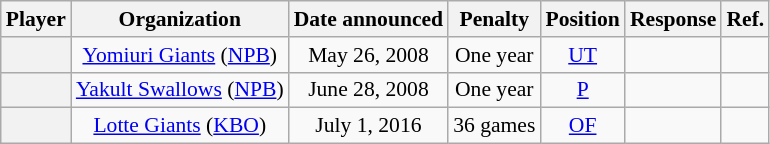<table class="wikitable plainrowheaders" style="font-size:90%; text-align:center">
<tr>
<th scope="col">Player</th>
<th scope="col">Organization</th>
<th scope="col">Date announced</th>
<th scope="col">Penalty</th>
<th scope="col">Position</th>
<th scope="col">Response</th>
<th scope="col" class=unsortable>Ref.</th>
</tr>
<tr>
<th scope="row"></th>
<td><a href='#'>Yomiuri Giants</a> (<a href='#'>NPB</a>)</td>
<td>May 26, 2008</td>
<td>One year</td>
<td><a href='#'>UT</a></td>
<td></td>
<td></td>
</tr>
<tr>
<th scope="row"></th>
<td><a href='#'>Yakult Swallows</a> (<a href='#'>NPB</a>)</td>
<td>June 28, 2008</td>
<td>One year</td>
<td><a href='#'>P</a></td>
<td></td>
<td></td>
</tr>
<tr>
<th scope="row"></th>
<td><a href='#'>Lotte Giants</a> (<a href='#'>KBO</a>)</td>
<td>July 1, 2016</td>
<td>36 games</td>
<td><a href='#'>OF</a></td>
<td></td>
<td></td>
</tr>
</table>
